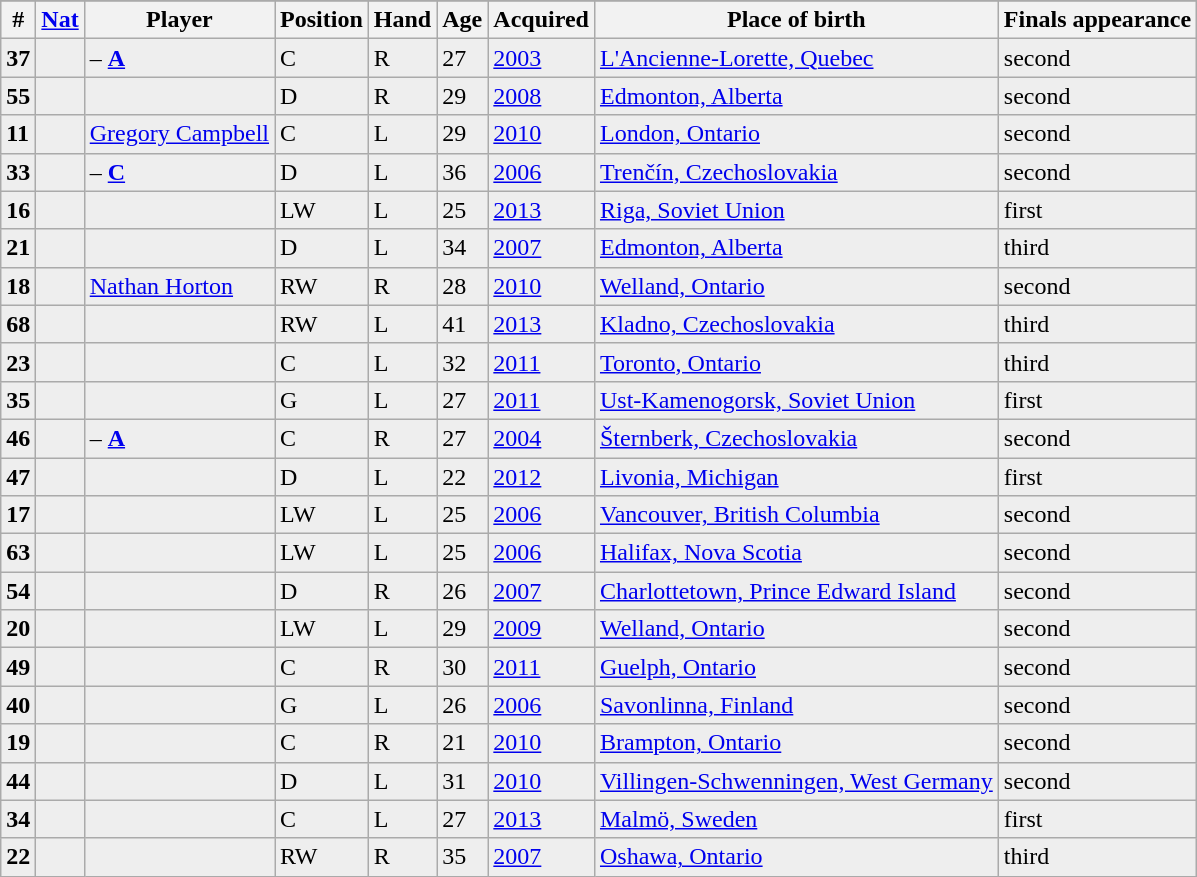<table class="sortable wikitable">
<tr style="text-align:center;">
</tr>
<tr style="background:#dddddd;">
<th>#</th>
<th><a href='#'>Nat</a></th>
<th>Player</th>
<th>Position</th>
<th>Hand</th>
<th>Age</th>
<th>Acquired</th>
<th class="unsortable">Place of birth</th>
<th class="unsortable">Finals appearance</th>
</tr>
<tr style="background:#eeeeee;">
<td><strong>37</strong></td>
<td></td>
<td align="left"> – <strong><a href='#'>A</a></strong></td>
<td>C</td>
<td>R</td>
<td>27</td>
<td><a href='#'>2003</a></td>
<td align="left"><a href='#'>L'Ancienne-Lorette, Quebec</a></td>
<td>second </td>
</tr>
<tr style="background:#eeeeee;">
<td><strong>55</strong></td>
<td></td>
<td align="left"></td>
<td>D</td>
<td>R</td>
<td>29</td>
<td><a href='#'>2008</a></td>
<td align="left"><a href='#'>Edmonton, Alberta</a></td>
<td>second </td>
</tr>
<tr style="background:#eee;">
<td><strong>11</strong></td>
<td></td>
<td style="text-align:left;"><a href='#'>Gregory Campbell</a></td>
<td>C</td>
<td>L</td>
<td>29</td>
<td><a href='#'>2010</a></td>
<td style="text-align:left;"><a href='#'>London, Ontario</a></td>
<td>second </td>
</tr>
<tr style="background:#eeeeee;">
<td><strong>33</strong></td>
<td></td>
<td align="left"> – <strong><a href='#'>C</a></strong></td>
<td>D</td>
<td>L</td>
<td>36</td>
<td><a href='#'>2006</a></td>
<td align="left"><a href='#'>Trenčín, Czechoslovakia</a></td>
<td>second </td>
</tr>
<tr style="background:#eeeeee;">
<td><strong>16</strong></td>
<td></td>
<td align="left"></td>
<td>LW</td>
<td>L</td>
<td>25</td>
<td><a href='#'>2013</a></td>
<td align="left"><a href='#'>Riga, Soviet Union</a></td>
<td>first</td>
</tr>
<tr style="background:#eeeeee;">
<td><strong>21</strong></td>
<td></td>
<td align="left"></td>
<td>D</td>
<td>L</td>
<td>34</td>
<td><a href='#'>2007</a></td>
<td align="left"><a href='#'>Edmonton, Alberta</a></td>
<td>third </td>
</tr>
<tr style="background:#eee;">
<td><strong>18</strong></td>
<td></td>
<td style="text-align:left;"><a href='#'>Nathan Horton</a></td>
<td>RW</td>
<td>R</td>
<td>28</td>
<td><a href='#'>2010</a></td>
<td style="text-align:left;"><a href='#'>Welland, Ontario</a></td>
<td>second </td>
</tr>
<tr style="background:#eeeeee;">
<td><strong>68</strong></td>
<td></td>
<td align="left"></td>
<td>RW</td>
<td>L</td>
<td>41</td>
<td><a href='#'>2013</a></td>
<td align="left"><a href='#'>Kladno, Czechoslovakia</a></td>
<td>third </td>
</tr>
<tr style="background:#eeeeee;">
<td><strong>23</strong></td>
<td></td>
<td align="left"></td>
<td>C</td>
<td>L</td>
<td>32</td>
<td><a href='#'>2011</a></td>
<td align="left"><a href='#'>Toronto, Ontario</a></td>
<td>third </td>
</tr>
<tr style="background:#eeeeee;">
<td><strong>35</strong></td>
<td></td>
<td align="left"></td>
<td>G</td>
<td>L</td>
<td>27</td>
<td><a href='#'>2011</a></td>
<td align="left"><a href='#'>Ust-Kamenogorsk, Soviet Union</a></td>
<td>first</td>
</tr>
<tr style="background:#eeeeee;">
<td><strong>46</strong></td>
<td></td>
<td align="left"> – <strong><a href='#'>A</a></strong></td>
<td>C</td>
<td>R</td>
<td>27</td>
<td><a href='#'>2004</a></td>
<td align="left"><a href='#'>Šternberk, Czechoslovakia</a></td>
<td>second </td>
</tr>
<tr style="background:#eeeeee;">
<td><strong>47</strong></td>
<td></td>
<td align="left"></td>
<td>D</td>
<td>L</td>
<td>22</td>
<td><a href='#'>2012</a></td>
<td align="left"><a href='#'>Livonia, Michigan</a></td>
<td>first</td>
</tr>
<tr style="background:#eeeeee;">
<td><strong>17</strong></td>
<td></td>
<td align="left"></td>
<td>LW</td>
<td>L</td>
<td>25</td>
<td><a href='#'>2006</a></td>
<td align="left"><a href='#'>Vancouver, British Columbia</a></td>
<td>second </td>
</tr>
<tr style="background:#eeeeee;">
<td><strong>63</strong></td>
<td></td>
<td align="left"></td>
<td>LW</td>
<td>L</td>
<td>25</td>
<td><a href='#'>2006</a></td>
<td align="left"><a href='#'>Halifax, Nova Scotia</a></td>
<td>second </td>
</tr>
<tr style="background:#eeeeee;">
<td><strong>54</strong></td>
<td></td>
<td align="left"></td>
<td>D</td>
<td>R</td>
<td>26</td>
<td><a href='#'>2007</a></td>
<td align="left"><a href='#'>Charlottetown, Prince Edward Island</a></td>
<td>second </td>
</tr>
<tr style="background:#eeeeee;">
<td><strong>20</strong></td>
<td></td>
<td align="left"></td>
<td>LW</td>
<td>L</td>
<td>29</td>
<td><a href='#'>2009</a></td>
<td align="left"><a href='#'>Welland, Ontario</a></td>
<td>second </td>
</tr>
<tr style="background:#eeeeee;">
<td><strong>49</strong></td>
<td></td>
<td align="left"></td>
<td>C</td>
<td>R</td>
<td>30</td>
<td><a href='#'>2011</a></td>
<td align="left"><a href='#'>Guelph, Ontario</a></td>
<td>second </td>
</tr>
<tr style="background:#eeeeee;">
<td><strong>40</strong></td>
<td></td>
<td align="left"></td>
<td>G</td>
<td>L</td>
<td>26</td>
<td><a href='#'>2006</a></td>
<td align="left"><a href='#'>Savonlinna, Finland</a></td>
<td>second </td>
</tr>
<tr style="background:#eeeeee;">
<td><strong>19</strong></td>
<td></td>
<td align="left"></td>
<td>C</td>
<td>R</td>
<td>21</td>
<td><a href='#'>2010</a></td>
<td align="left"><a href='#'>Brampton, Ontario</a></td>
<td>second </td>
</tr>
<tr style="background:#eeeeee;">
<td><strong>44</strong></td>
<td></td>
<td align="left"></td>
<td>D</td>
<td>L</td>
<td>31</td>
<td><a href='#'>2010</a></td>
<td align="left"><a href='#'>Villingen-Schwenningen, West Germany</a></td>
<td>second </td>
</tr>
<tr style="background:#eeeeee;">
<td><strong>34</strong></td>
<td></td>
<td align="left"></td>
<td>C</td>
<td>L</td>
<td>27</td>
<td><a href='#'>2013</a></td>
<td align="left"><a href='#'>Malmö, Sweden</a></td>
<td>first</td>
</tr>
<tr style="background:#eeeeee;">
<td><strong>22</strong></td>
<td></td>
<td align="left"></td>
<td>RW</td>
<td>R</td>
<td>35</td>
<td><a href='#'>2007</a></td>
<td align="left"><a href='#'>Oshawa, Ontario</a></td>
<td>third </td>
</tr>
</table>
